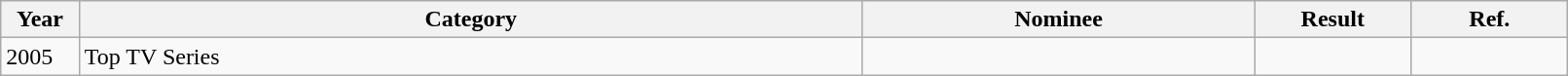<table class="wikitable" style="width:85%;">
<tr>
<th style="width:5%;">Year</th>
<th style="width:50%;">Category</th>
<th style="width:25%;">Nominee</th>
<th style="width:10%;">Result</th>
<th style="width:10%;">Ref.</th>
</tr>
<tr>
<td>2005</td>
<td>Top TV Series</td>
<td></td>
<td></td>
<td></td>
</tr>
</table>
